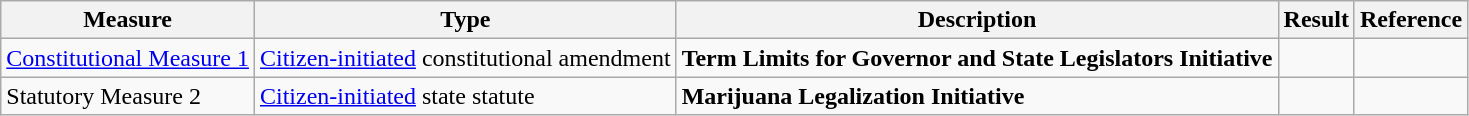<table class="wikitable">
<tr>
<th>Measure</th>
<th>Type</th>
<th>Description</th>
<th>Result</th>
<th>Reference</th>
</tr>
<tr>
<td><a href='#'>Constitutional Measure 1</a></td>
<td><a href='#'>Citizen-initiated</a> constitutional amendment</td>
<td><strong>Term Limits for Governor and State Legislators Initiative</strong></td>
<td></td>
<td></td>
</tr>
<tr>
<td>Statutory Measure 2</td>
<td><a href='#'>Citizen-initiated</a> state statute</td>
<td><strong>Marijuana Legalization Initiative</strong></td>
<td></td>
<td></td>
</tr>
</table>
